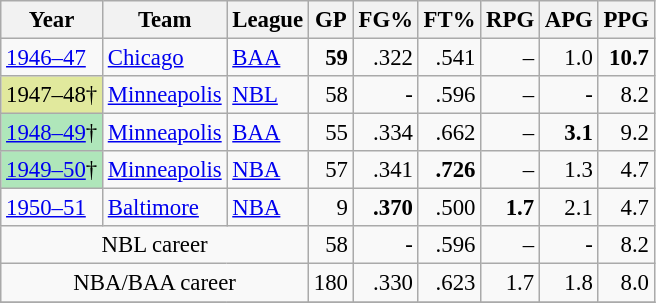<table class="wikitable sortable" style="font-size:95%; text-align:right;">
<tr>
<th>Year</th>
<th>Team</th>
<th>League</th>
<th>GP</th>
<th>FG%</th>
<th>FT%</th>
<th>RPG</th>
<th>APG</th>
<th>PPG</th>
</tr>
<tr>
<td style="text-align:left;"><a href='#'>1946–47</a></td>
<td style="text-align:left;"><a href='#'>Chicago</a></td>
<td style="text-align:left;"><a href='#'>BAA</a></td>
<td><strong>59</strong></td>
<td>.322</td>
<td>.541</td>
<td>–</td>
<td>1.0</td>
<td><strong>10.7</strong></td>
</tr>
<tr>
<td style="text-align:left;background:#e1e99d;">1947–48†</td>
<td style="text-align:left;"><a href='#'>Minneapolis</a></td>
<td style="text-align:left;"><a href='#'>NBL</a></td>
<td>58</td>
<td>-</td>
<td>.596</td>
<td>–</td>
<td>-</td>
<td>8.2</td>
</tr>
<tr>
<td style="text-align:left;background:#afe6ba;"><a href='#'>1948–49</a>†</td>
<td style="text-align:left;"><a href='#'>Minneapolis</a></td>
<td style="text-align:left;"><a href='#'>BAA</a></td>
<td>55</td>
<td>.334</td>
<td>.662</td>
<td>–</td>
<td><strong>3.1</strong></td>
<td>9.2</td>
</tr>
<tr>
<td style="text-align:left;background:#afe6ba;"><a href='#'>1949–50</a>†</td>
<td style="text-align:left;"><a href='#'>Minneapolis</a></td>
<td style="text-align:left;"><a href='#'>NBA</a></td>
<td>57</td>
<td>.341</td>
<td><strong>.726</strong></td>
<td>–</td>
<td>1.3</td>
<td>4.7</td>
</tr>
<tr>
<td style="text-align:left;"><a href='#'>1950–51</a></td>
<td style="text-align:left;"><a href='#'>Baltimore</a></td>
<td style="text-align:left;"><a href='#'>NBA</a></td>
<td>9</td>
<td><strong>.370</strong></td>
<td>.500</td>
<td><strong>1.7</strong></td>
<td>2.1</td>
<td>4.7</td>
</tr>
<tr>
<td style="text-align:center;" colspan="3">NBL career</td>
<td>58</td>
<td>-</td>
<td>.596</td>
<td>–</td>
<td>-</td>
<td>8.2</td>
</tr>
<tr>
<td style="text-align:center;" colspan="3">NBA/BAA career</td>
<td>180</td>
<td>.330</td>
<td>.623</td>
<td>1.7</td>
<td>1.8</td>
<td>8.0</td>
</tr>
<tr>
</tr>
</table>
